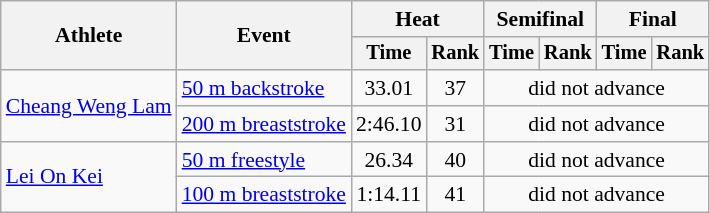<table class="wikitable" style="text-align:center; font-size:90%">
<tr>
<th rowspan="2">Athlete</th>
<th rowspan="2">Event</th>
<th colspan="2">Heat</th>
<th colspan="2">Semifinal</th>
<th colspan="2">Final</th>
</tr>
<tr style="font-size:95%">
<th>Time</th>
<th>Rank</th>
<th>Time</th>
<th>Rank</th>
<th>Time</th>
<th>Rank</th>
</tr>
<tr>
<td align=left rowspan=2><a href='#'>Cheang Weng Lam</a></td>
<td align=left><a href='#'>50 m backstroke</a></td>
<td>33.01</td>
<td>37</td>
<td colspan=4>did not advance</td>
</tr>
<tr>
<td align=left><a href='#'>200 m breaststroke</a></td>
<td>2:46.10</td>
<td>31</td>
<td colspan=4>did not advance</td>
</tr>
<tr>
<td align=left rowspan=2><a href='#'>Lei On Kei</a></td>
<td align=left><a href='#'>50 m freestyle</a></td>
<td>26.34</td>
<td>40</td>
<td colspan=4>did not advance</td>
</tr>
<tr>
<td align=left><a href='#'>100 m breaststroke</a></td>
<td>1:14.11</td>
<td>41</td>
<td colspan=4>did not advance</td>
</tr>
</table>
